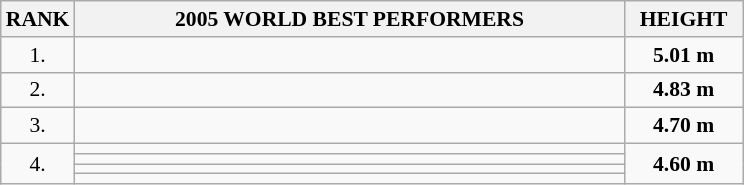<table class="wikitable" style="font-size: 90%;">
<tr>
<th>RANK</th>
<th align="center" style="width: 25em">2005 WORLD BEST PERFORMERS</th>
<th align="center" style="width: 5em">HEIGHT</th>
</tr>
<tr>
<td align="center">1.</td>
<td></td>
<td align="center"><strong>5.01 m</strong></td>
</tr>
<tr>
<td align="center">2.</td>
<td></td>
<td align="center"><strong>4.83 m</strong></td>
</tr>
<tr>
<td align="center">3.</td>
<td></td>
<td align="center"><strong>4.70 m</strong></td>
</tr>
<tr>
<td rowspan=4 align="center">4.</td>
<td></td>
<td rowspan=4 align="center"><strong>4.60 m</strong></td>
</tr>
<tr>
<td></td>
</tr>
<tr>
<td></td>
</tr>
<tr>
<td></td>
</tr>
</table>
